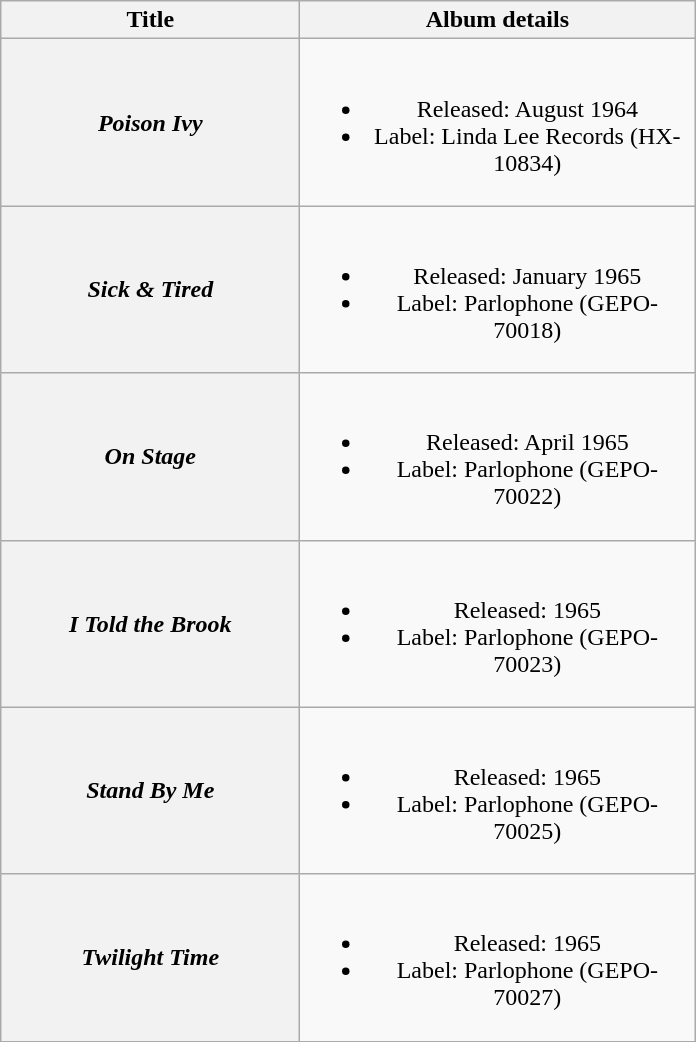<table class="wikitable plainrowheaders" style="text-align:center;" border="1">
<tr>
<th scope="col" rowspan="1" style="width:12em;">Title</th>
<th scope="col" rowspan="1" style="width:16em;">Album details</th>
</tr>
<tr>
<th scope="row"><em>Poison Ivy</em></th>
<td><br><ul><li>Released: August 1964</li><li>Label: Linda Lee Records (HX-10834)</li></ul></td>
</tr>
<tr>
<th scope="row"><em>Sick & Tired</em></th>
<td><br><ul><li>Released: January 1965</li><li>Label: Parlophone (GEPO-70018)</li></ul></td>
</tr>
<tr>
<th scope="row"><em>On Stage</em></th>
<td><br><ul><li>Released: April 1965</li><li>Label: Parlophone (GEPO-70022)</li></ul></td>
</tr>
<tr>
<th scope="row"><em>I Told the Brook</em></th>
<td><br><ul><li>Released: 1965</li><li>Label: Parlophone (GEPO-70023)</li></ul></td>
</tr>
<tr>
<th scope="row"><em>Stand By Me</em></th>
<td><br><ul><li>Released: 1965</li><li>Label: Parlophone (GEPO-70025)</li></ul></td>
</tr>
<tr>
<th scope="row"><em>Twilight Time</em></th>
<td><br><ul><li>Released: 1965</li><li>Label: Parlophone (GEPO-70027)</li></ul></td>
</tr>
<tr>
</tr>
</table>
